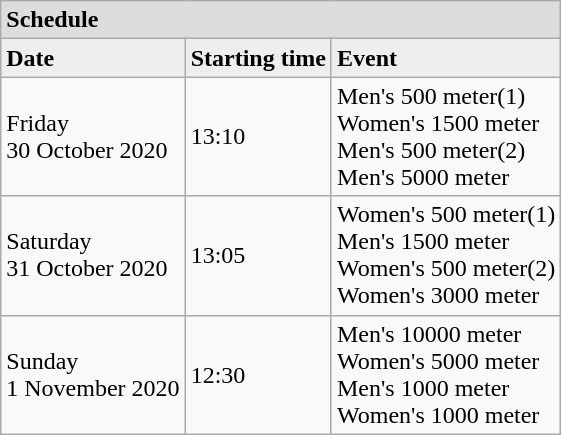<table class="wikitable">
<tr align=left bgcolor=#DDDDDD>
<td colspan=3><strong>Schedule</strong></td>
</tr>
<tr align=left bgcolor=#EEEEEE>
<td><strong>Date</strong></td>
<td><strong>Starting time</strong></td>
<td><strong>Event</strong></td>
</tr>
<tr>
<td>Friday <br> 30 October 2020</td>
<td>13:10</td>
<td>Men's 500 meter(1) <br> Women's 1500 meter <br> Men's 500 meter(2) <br> Men's 5000 meter</td>
</tr>
<tr>
<td>Saturday <br> 31 October 2020</td>
<td>13:05</td>
<td>Women's 500 meter(1) <br> Men's 1500 meter <br> Women's 500 meter(2) <br> Women's 3000 meter</td>
</tr>
<tr>
<td>Sunday <br> 1 November 2020</td>
<td>12:30</td>
<td>Men's 10000 meter <br> Women's 5000 meter <br> Men's 1000 meter <br> Women's 1000 meter</td>
</tr>
</table>
